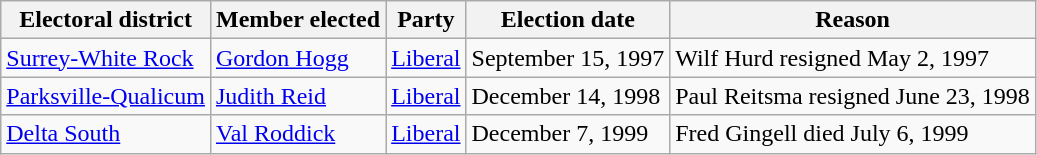<table class="wikitable sortable">
<tr>
<th>Electoral district</th>
<th>Member elected</th>
<th>Party</th>
<th>Election date</th>
<th>Reason</th>
</tr>
<tr>
<td><a href='#'>Surrey-White Rock</a></td>
<td><a href='#'>Gordon Hogg</a></td>
<td><a href='#'>Liberal</a></td>
<td>September 15, 1997</td>
<td>Wilf Hurd resigned May 2, 1997</td>
</tr>
<tr>
<td><a href='#'>Parksville-Qualicum</a></td>
<td><a href='#'>Judith Reid</a></td>
<td><a href='#'>Liberal</a></td>
<td>December 14, 1998</td>
<td>Paul Reitsma resigned June 23, 1998</td>
</tr>
<tr>
<td><a href='#'>Delta South</a></td>
<td><a href='#'>Val Roddick</a></td>
<td><a href='#'>Liberal</a></td>
<td>December 7, 1999</td>
<td>Fred Gingell died July 6, 1999</td>
</tr>
</table>
